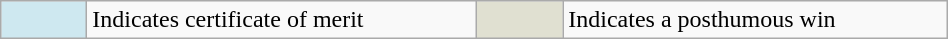<table class="wikitable" style="width:50%">
<tr>
<td align=center style="width:50px;background-color:#CEE8F0;"></td>
<td>Indicates certificate of merit</td>
<td align=center style="width:50px;background-color:#E0E0D1;"></td>
<td>Indicates a posthumous win</td>
</tr>
</table>
